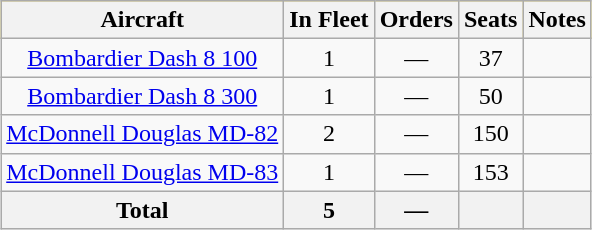<table class="wikitable" style="text-align:center; margin:0.5em auto">
<tr bgcolor=gold>
<th>Aircraft</th>
<th>In Fleet</th>
<th>Orders</th>
<th>Seats</th>
<th>Notes</th>
</tr>
<tr>
<td><a href='#'>Bombardier Dash 8 100</a></td>
<td align=center>1</td>
<td align=center>—</td>
<td align=center>37</td>
<td></td>
</tr>
<tr>
<td><a href='#'>Bombardier Dash 8 300</a></td>
<td align=center>1</td>
<td align=center>—</td>
<td align=center>50</td>
<td></td>
</tr>
<tr>
<td><a href='#'>McDonnell Douglas MD-82</a></td>
<td align=center>2</td>
<td align=center>—</td>
<td align=center>150</td>
<td></td>
</tr>
<tr>
<td><a href='#'>McDonnell Douglas MD-83</a></td>
<td align=center>1</td>
<td align=center>—</td>
<td align=center>153</td>
<td></td>
</tr>
<tr>
<th>Total</th>
<th>5</th>
<th>—</th>
<th></th>
<th></th>
</tr>
</table>
